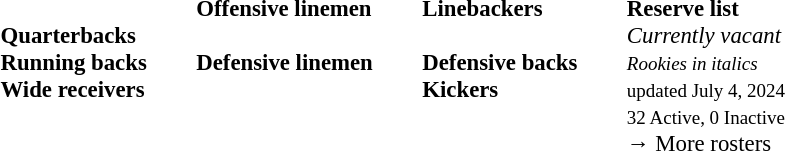<table class="toccolours" style="text-align: left;">
<tr>
<td style="font-size: 95%;vertical-align:top;"><br><strong>Quarterbacks</strong>

<br><strong>Running backs</strong>

<br><strong>Wide receivers</strong>





</td>
<td style="width: 25px;"></td>
<td style="font-size: 95%;vertical-align:top;"><strong>Offensive linemen</strong><br>



<br><strong>Defensive linemen</strong>




</td>
<td style="width: 25px;"></td>
<td style="font-size: 95%;vertical-align:top;"><strong>Linebackers</strong><br>

<br><strong>Defensive backs</strong>






<br><strong>Kickers</strong>

</td>
<td style="width: 25px;"></td>
<td style="font-size: 95%;vertical-align:top;"><strong>Reserve list</strong><br><em>Currently vacant</em><br><small><em>Rookies in italics</em></small><br>
<small> updated July 4, 2024</small><br>
<small>32 Active, 0 Inactive</small><br>→ More rosters</td>
</tr>
</table>
